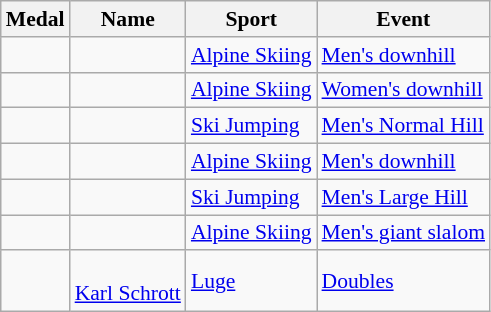<table class="wikitable sortable" style="font-size:90%">
<tr>
<th>Medal</th>
<th>Name</th>
<th>Sport</th>
<th>Event</th>
</tr>
<tr>
<td></td>
<td></td>
<td><a href='#'>Alpine Skiing</a></td>
<td><a href='#'>Men's downhill</a></td>
</tr>
<tr>
<td></td>
<td></td>
<td><a href='#'>Alpine Skiing</a></td>
<td><a href='#'>Women's downhill</a></td>
</tr>
<tr>
<td></td>
<td></td>
<td><a href='#'>Ski Jumping</a></td>
<td><a href='#'>Men's Normal Hill</a></td>
</tr>
<tr>
<td></td>
<td></td>
<td><a href='#'>Alpine Skiing</a></td>
<td><a href='#'>Men's downhill</a></td>
</tr>
<tr>
<td></td>
<td></td>
<td><a href='#'>Ski Jumping</a></td>
<td><a href='#'>Men's Large Hill</a></td>
</tr>
<tr>
<td></td>
<td></td>
<td><a href='#'>Alpine Skiing</a></td>
<td><a href='#'>Men's giant slalom</a></td>
</tr>
<tr>
<td></td>
<td> <br><a href='#'>Karl Schrott</a></td>
<td><a href='#'>Luge</a></td>
<td><a href='#'>Doubles</a></td>
</tr>
</table>
